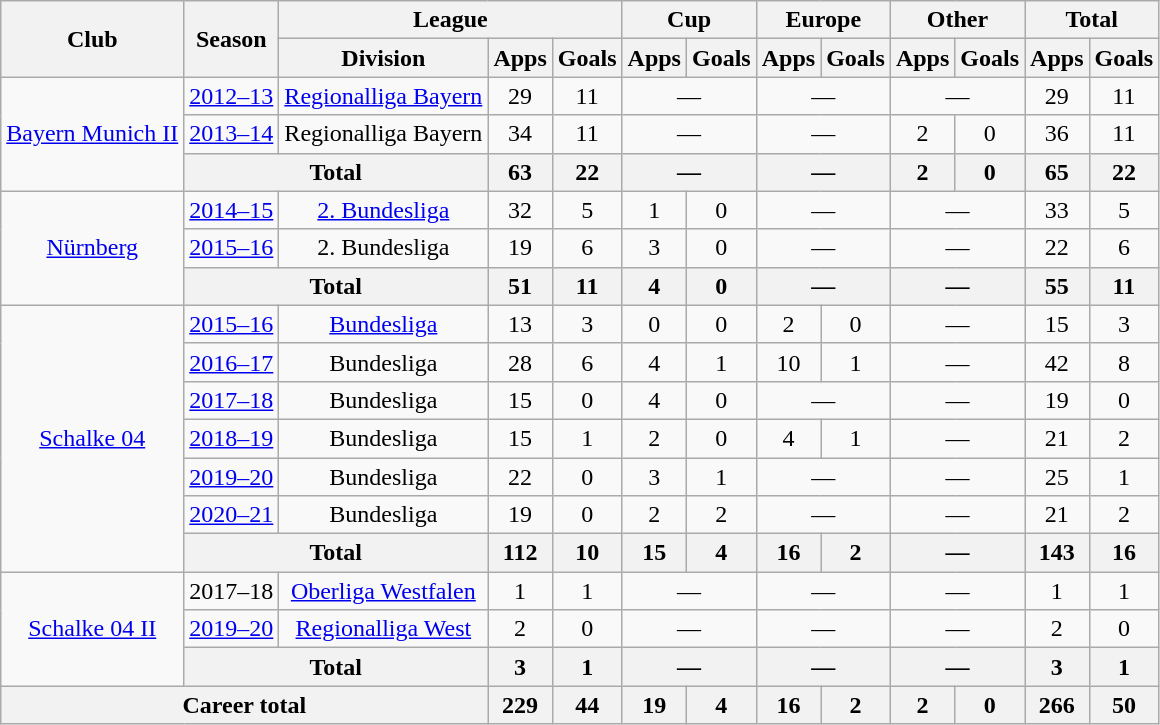<table class="wikitable" style="text-align:center">
<tr>
<th rowspan="2">Club</th>
<th rowspan="2">Season</th>
<th colspan="3">League</th>
<th colspan="2">Cup</th>
<th colspan="2">Europe</th>
<th colspan="2">Other</th>
<th colspan="2">Total</th>
</tr>
<tr>
<th>Division</th>
<th>Apps</th>
<th>Goals</th>
<th>Apps</th>
<th>Goals</th>
<th>Apps</th>
<th>Goals</th>
<th>Apps</th>
<th>Goals</th>
<th>Apps</th>
<th>Goals</th>
</tr>
<tr>
<td rowspan="3"><a href='#'>Bayern Munich II</a></td>
<td><a href='#'>2012–13</a></td>
<td><a href='#'>Regionalliga Bayern</a></td>
<td>29</td>
<td>11</td>
<td colspan="2">—</td>
<td colspan="2">—</td>
<td colspan="2">—</td>
<td>29</td>
<td>11</td>
</tr>
<tr>
<td><a href='#'>2013–14</a></td>
<td>Regionalliga Bayern</td>
<td>34</td>
<td>11</td>
<td colspan="2">—</td>
<td colspan="2">—</td>
<td>2</td>
<td>0</td>
<td>36</td>
<td>11</td>
</tr>
<tr>
<th colspan="2">Total</th>
<th>63</th>
<th>22</th>
<th colspan="2">—</th>
<th colspan="2">—</th>
<th>2</th>
<th>0</th>
<th>65</th>
<th>22</th>
</tr>
<tr>
<td rowspan="3"><a href='#'>Nürnberg</a></td>
<td><a href='#'>2014–15</a></td>
<td><a href='#'>2. Bundesliga</a></td>
<td>32</td>
<td>5</td>
<td>1</td>
<td>0</td>
<td colspan="2">—</td>
<td colspan="2">—</td>
<td>33</td>
<td>5</td>
</tr>
<tr>
<td><a href='#'>2015–16</a></td>
<td>2. Bundesliga</td>
<td>19</td>
<td>6</td>
<td>3</td>
<td>0</td>
<td colspan="2">—</td>
<td colspan="2">—</td>
<td>22</td>
<td>6</td>
</tr>
<tr>
<th colspan="2">Total</th>
<th>51</th>
<th>11</th>
<th>4</th>
<th>0</th>
<th colspan="2">—</th>
<th colspan="2">—</th>
<th>55</th>
<th>11</th>
</tr>
<tr>
<td rowspan="7"><a href='#'>Schalke 04</a></td>
<td><a href='#'>2015–16</a></td>
<td><a href='#'>Bundesliga</a></td>
<td>13</td>
<td>3</td>
<td>0</td>
<td>0</td>
<td>2</td>
<td>0</td>
<td colspan="2">—</td>
<td>15</td>
<td>3</td>
</tr>
<tr>
<td><a href='#'>2016–17</a></td>
<td>Bundesliga</td>
<td>28</td>
<td>6</td>
<td>4</td>
<td>1</td>
<td>10</td>
<td>1</td>
<td colspan="2">—</td>
<td>42</td>
<td>8</td>
</tr>
<tr>
<td><a href='#'>2017–18</a></td>
<td>Bundesliga</td>
<td>15</td>
<td>0</td>
<td>4</td>
<td>0</td>
<td colspan="2">—</td>
<td colspan="2">—</td>
<td>19</td>
<td>0</td>
</tr>
<tr>
<td><a href='#'>2018–19</a></td>
<td>Bundesliga</td>
<td>15</td>
<td>1</td>
<td>2</td>
<td>0</td>
<td>4</td>
<td>1</td>
<td colspan="2">—</td>
<td>21</td>
<td>2</td>
</tr>
<tr>
<td><a href='#'>2019–20</a></td>
<td>Bundesliga</td>
<td>22</td>
<td>0</td>
<td>3</td>
<td>1</td>
<td colspan="2">—</td>
<td colspan="2">—</td>
<td>25</td>
<td>1</td>
</tr>
<tr>
<td><a href='#'>2020–21</a></td>
<td>Bundesliga</td>
<td>19</td>
<td>0</td>
<td>2</td>
<td>2</td>
<td colspan="2">—</td>
<td colspan="2">—</td>
<td>21</td>
<td>2</td>
</tr>
<tr>
<th colspan="2">Total</th>
<th>112</th>
<th>10</th>
<th>15</th>
<th>4</th>
<th>16</th>
<th>2</th>
<th colspan="2">—</th>
<th>143</th>
<th>16</th>
</tr>
<tr>
<td rowspan="3"><a href='#'>Schalke 04 II</a></td>
<td>2017–18</td>
<td><a href='#'>Oberliga Westfalen</a></td>
<td>1</td>
<td>1</td>
<td colspan="2">—</td>
<td colspan="2">—</td>
<td colspan="2">—</td>
<td>1</td>
<td>1</td>
</tr>
<tr>
<td><a href='#'>2019–20</a></td>
<td><a href='#'>Regionalliga West</a></td>
<td>2</td>
<td>0</td>
<td colspan="2">—</td>
<td colspan="2">—</td>
<td colspan="2">—</td>
<td>2</td>
<td>0</td>
</tr>
<tr>
<th colspan="2">Total</th>
<th>3</th>
<th>1</th>
<th colspan="2">—</th>
<th colspan="2">—</th>
<th colspan="2">—</th>
<th>3</th>
<th>1</th>
</tr>
<tr>
<th colspan="3">Career total</th>
<th>229</th>
<th>44</th>
<th>19</th>
<th>4</th>
<th>16</th>
<th>2</th>
<th>2</th>
<th>0</th>
<th>266</th>
<th>50</th>
</tr>
</table>
